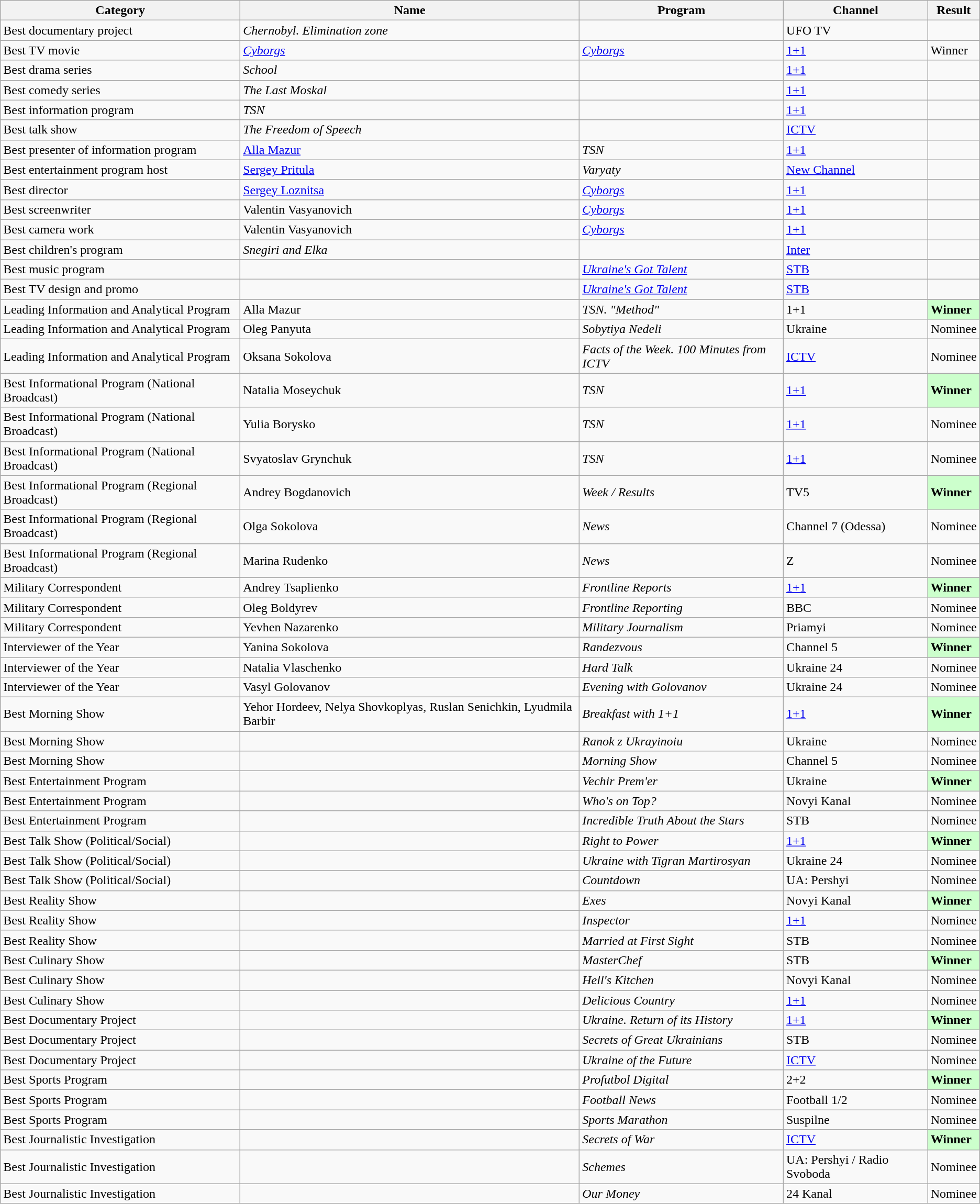<table class="wikitable sortable">
<tr>
<th>Category</th>
<th>Name</th>
<th>Program</th>
<th>Channel</th>
<th>Result</th>
</tr>
<tr>
<td>Best documentary project</td>
<td><em>Chernobyl. Elimination zone</em></td>
<td></td>
<td>UFO TV</td>
<td></td>
</tr>
<tr>
<td>Best TV movie</td>
<td><em><a href='#'>Cyborgs</a></em></td>
<td><a href='#'><em>Cyborgs</em></a></td>
<td><a href='#'>1+1</a></td>
<td>Winner</td>
</tr>
<tr>
<td>Best drama series</td>
<td><em>School</em></td>
<td></td>
<td><a href='#'>1+1</a></td>
<td></td>
</tr>
<tr>
<td>Best comedy series</td>
<td><em>The Last Moskal</em></td>
<td></td>
<td><a href='#'>1+1</a></td>
<td></td>
</tr>
<tr>
<td>Best information program</td>
<td><em>TSN</em></td>
<td></td>
<td><a href='#'>1+1</a></td>
<td></td>
</tr>
<tr>
<td>Best talk show</td>
<td><em>The Freedom of Speech</em></td>
<td></td>
<td><a href='#'>ICTV</a></td>
<td></td>
</tr>
<tr>
<td>Best presenter of information program</td>
<td><a href='#'>Alla Mazur</a></td>
<td><em>TSN</em></td>
<td><a href='#'>1+1</a></td>
<td></td>
</tr>
<tr>
<td>Best entertainment program host</td>
<td><a href='#'>Sergey Pritula</a></td>
<td><em>Varyaty</em></td>
<td><a href='#'>New Channel</a></td>
<td></td>
</tr>
<tr>
<td>Best director</td>
<td><a href='#'>Sergey Loznitsa</a></td>
<td><a href='#'><em>Cyborgs</em></a></td>
<td><a href='#'>1+1</a></td>
<td></td>
</tr>
<tr>
<td>Best screenwriter</td>
<td>Valentin Vasyanovich</td>
<td><a href='#'><em>Cyborgs</em></a></td>
<td><a href='#'>1+1</a></td>
<td></td>
</tr>
<tr>
<td>Best camera work</td>
<td>Valentin Vasyanovich</td>
<td><a href='#'><em>Cyborgs</em></a></td>
<td><a href='#'>1+1</a></td>
<td></td>
</tr>
<tr>
<td>Best children's program</td>
<td><em>Snegiri and Elka</em></td>
<td></td>
<td><a href='#'>Inter</a></td>
<td></td>
</tr>
<tr>
<td>Best music program</td>
<td></td>
<td><em><a href='#'>Ukraine's Got Talent</a></em></td>
<td><a href='#'>STB</a></td>
<td></td>
</tr>
<tr>
<td>Best TV design and promo</td>
<td></td>
<td><em><a href='#'>Ukraine's Got Talent</a></em></td>
<td><a href='#'>STB</a></td>
<td></td>
</tr>
<tr>
<td>Leading Information and Analytical Program</td>
<td>Alla Mazur</td>
<td><em>TSN. "Method"</em></td>
<td>1+1</td>
<td style="background-color:#cfc;"><strong>Winner</strong></td>
</tr>
<tr>
<td>Leading Information and Analytical Program</td>
<td>Oleg Panyuta</td>
<td><em>Sobytiya Nedeli</em></td>
<td>Ukraine</td>
<td>Nominee</td>
</tr>
<tr>
<td>Leading Information and Analytical Program</td>
<td>Oksana Sokolova</td>
<td><em>Facts of the Week. 100 Minutes from ICTV</em></td>
<td><a href='#'>ICTV</a></td>
<td>Nominee</td>
</tr>
<tr>
<td>Best Informational Program (National Broadcast)</td>
<td>Natalia Moseychuk</td>
<td><em>TSN</em></td>
<td><a href='#'>1+1</a></td>
<td style="background-color:#cfc;"><strong>Winner</strong></td>
</tr>
<tr>
<td>Best Informational Program (National Broadcast)</td>
<td>Yulia Borysko</td>
<td><em>TSN</em></td>
<td><a href='#'>1+1</a></td>
<td>Nominee</td>
</tr>
<tr>
<td>Best Informational Program (National Broadcast)</td>
<td>Svyatoslav Grynchuk</td>
<td><em>TSN</em></td>
<td><a href='#'>1+1</a></td>
<td>Nominee</td>
</tr>
<tr>
<td>Best Informational Program (Regional Broadcast)</td>
<td>Andrey Bogdanovich</td>
<td><em>Week / Results</em></td>
<td>TV5</td>
<td style="background-color:#cfc;"><strong>Winner</strong></td>
</tr>
<tr>
<td>Best Informational Program (Regional Broadcast)</td>
<td>Olga Sokolova</td>
<td><em>News</em></td>
<td>Channel 7 (Odessa)</td>
<td>Nominee</td>
</tr>
<tr>
<td>Best Informational Program (Regional Broadcast)</td>
<td>Marina Rudenko</td>
<td><em>News</em></td>
<td>Z</td>
<td>Nominee</td>
</tr>
<tr>
<td>Military Correspondent</td>
<td>Andrey Tsaplienko</td>
<td><em>Frontline Reports</em></td>
<td><a href='#'>1+1</a></td>
<td style="background-color:#cfc;"><strong>Winner</strong></td>
</tr>
<tr>
<td>Military Correspondent</td>
<td>Oleg Boldyrev</td>
<td><em>Frontline Reporting</em></td>
<td>BBC</td>
<td>Nominee</td>
</tr>
<tr>
<td>Military Correspondent</td>
<td>Yevhen Nazarenko</td>
<td><em>Military Journalism</em></td>
<td>Priamyi</td>
<td>Nominee</td>
</tr>
<tr>
<td>Interviewer of the Year</td>
<td>Yanina Sokolova</td>
<td><em>Randezvous</em></td>
<td>Channel 5</td>
<td style="background-color:#cfc;"><strong>Winner</strong></td>
</tr>
<tr>
<td>Interviewer of the Year</td>
<td>Natalia Vlaschenko</td>
<td><em>Hard Talk</em></td>
<td>Ukraine 24</td>
<td>Nominee</td>
</tr>
<tr>
<td>Interviewer of the Year</td>
<td>Vasyl Golovanov</td>
<td><em>Evening with Golovanov</em></td>
<td>Ukraine 24</td>
<td>Nominee</td>
</tr>
<tr>
<td>Best Morning Show</td>
<td>Yehor Hordeev, Nelya Shovkoplyas, Ruslan Senichkin, Lyudmila Barbir</td>
<td><em>Breakfast with 1+1</em></td>
<td><a href='#'>1+1</a></td>
<td style="background-color:#cfc;"><strong>Winner</strong></td>
</tr>
<tr>
<td>Best Morning Show</td>
<td></td>
<td><em>Ranok z Ukrayinoiu</em></td>
<td>Ukraine</td>
<td>Nominee</td>
</tr>
<tr>
<td>Best Morning Show</td>
<td></td>
<td><em>Morning Show</em></td>
<td>Channel 5</td>
<td>Nominee</td>
</tr>
<tr>
<td>Best Entertainment Program</td>
<td></td>
<td><em>Vechir Prem'er</em></td>
<td>Ukraine</td>
<td style="background-color:#cfc;"><strong>Winner</strong></td>
</tr>
<tr>
<td>Best Entertainment Program</td>
<td></td>
<td><em>Who's on Top?</em></td>
<td>Novyi Kanal</td>
<td>Nominee</td>
</tr>
<tr>
<td>Best Entertainment Program</td>
<td></td>
<td><em>Incredible Truth About the Stars</em></td>
<td>STB</td>
<td>Nominee</td>
</tr>
<tr>
<td>Best Talk Show (Political/Social)</td>
<td></td>
<td><em>Right to Power</em></td>
<td><a href='#'>1+1</a></td>
<td style="background-color:#cfc;"><strong>Winner</strong></td>
</tr>
<tr>
<td>Best Talk Show (Political/Social)</td>
<td></td>
<td><em>Ukraine with Tigran Martirosyan</em></td>
<td>Ukraine 24</td>
<td>Nominee</td>
</tr>
<tr>
<td>Best Talk Show (Political/Social)</td>
<td></td>
<td><em>Countdown</em></td>
<td>UA: Pershyi</td>
<td>Nominee</td>
</tr>
<tr>
<td>Best Reality Show</td>
<td></td>
<td><em>Exes</em></td>
<td>Novyi Kanal</td>
<td style="background-color:#cfc;"><strong>Winner</strong></td>
</tr>
<tr>
<td>Best Reality Show</td>
<td></td>
<td><em>Inspector</em></td>
<td><a href='#'>1+1</a></td>
<td>Nominee</td>
</tr>
<tr>
<td>Best Reality Show</td>
<td></td>
<td><em>Married at First Sight</em></td>
<td>STB</td>
<td>Nominee</td>
</tr>
<tr>
<td>Best Culinary Show</td>
<td></td>
<td><em>MasterChef</em></td>
<td>STB</td>
<td style="background-color:#cfc;"><strong>Winner</strong></td>
</tr>
<tr>
<td>Best Culinary Show</td>
<td></td>
<td><em>Hell's Kitchen</em></td>
<td>Novyi Kanal</td>
<td>Nominee</td>
</tr>
<tr>
<td>Best Culinary Show</td>
<td></td>
<td><em>Delicious Country</em></td>
<td><a href='#'>1+1</a></td>
<td>Nominee</td>
</tr>
<tr>
<td>Best Documentary Project</td>
<td></td>
<td><em>Ukraine. Return of its History</em></td>
<td><a href='#'>1+1</a></td>
<td style="background-color:#cfc;"><strong>Winner</strong></td>
</tr>
<tr>
<td>Best Documentary Project</td>
<td></td>
<td><em>Secrets of Great Ukrainians</em></td>
<td>STB</td>
<td>Nominee</td>
</tr>
<tr>
<td>Best Documentary Project</td>
<td></td>
<td><em>Ukraine of the Future</em></td>
<td><a href='#'>ICTV</a></td>
<td>Nominee</td>
</tr>
<tr>
<td>Best Sports Program</td>
<td></td>
<td><em>Profutbol Digital</em></td>
<td>2+2</td>
<td style="background-color:#cfc;"><strong>Winner</strong></td>
</tr>
<tr>
<td>Best Sports Program</td>
<td></td>
<td><em>Football News</em></td>
<td>Football 1/2</td>
<td>Nominee</td>
</tr>
<tr>
<td>Best Sports Program</td>
<td></td>
<td><em>Sports Marathon</em></td>
<td>Suspilne</td>
<td>Nominee</td>
</tr>
<tr>
<td>Best Journalistic Investigation</td>
<td></td>
<td><em>Secrets of War</em></td>
<td><a href='#'>ICTV</a></td>
<td style="background-color:#cfc;"><strong>Winner</strong></td>
</tr>
<tr>
<td>Best Journalistic Investigation</td>
<td></td>
<td><em>Schemes</em></td>
<td>UA: Pershyi / Radio Svoboda</td>
<td>Nominee</td>
</tr>
<tr>
<td>Best Journalistic Investigation</td>
<td></td>
<td><em>Our Money</em></td>
<td>24 Kanal</td>
<td>Nominee</td>
</tr>
</table>
